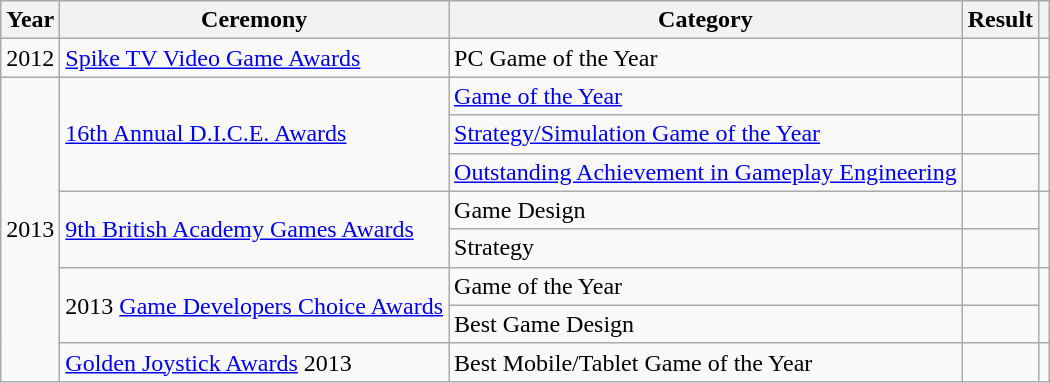<table class="wikitable sortable">
<tr>
<th>Year</th>
<th>Ceremony</th>
<th>Category</th>
<th>Result</th>
<th></th>
</tr>
<tr>
<td rowspan="1" style="text-align:center;">2012</td>
<td><a href='#'>Spike TV Video Game Awards</a></td>
<td>PC Game of the Year</td>
<td></td>
<td></td>
</tr>
<tr>
<td rowspan="8">2013</td>
<td rowspan="3"><a href='#'>16th Annual D.I.C.E. Awards</a></td>
<td><a href='#'>Game of the Year</a></td>
<td></td>
<td rowspan="3"></td>
</tr>
<tr>
<td><a href='#'>Strategy/Simulation Game of the Year</a></td>
<td></td>
</tr>
<tr>
<td><a href='#'>Outstanding Achievement in Gameplay Engineering</a></td>
<td></td>
</tr>
<tr>
<td rowspan="2"><a href='#'>9th British Academy Games Awards</a></td>
<td>Game Design</td>
<td></td>
<td rowspan="2"></td>
</tr>
<tr>
<td>Strategy</td>
<td></td>
</tr>
<tr>
<td rowspan="2">2013 <a href='#'>Game Developers Choice Awards</a></td>
<td>Game of the Year</td>
<td></td>
<td rowspan="2"></td>
</tr>
<tr>
<td>Best Game Design</td>
<td></td>
</tr>
<tr>
<td><a href='#'>Golden Joystick Awards</a> 2013</td>
<td>Best Mobile/Tablet Game of the Year</td>
<td></td>
<td></td>
</tr>
</table>
